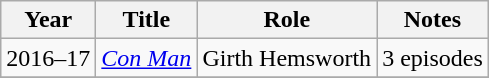<table class="wikitable sortable">
<tr>
<th>Year</th>
<th>Title</th>
<th>Role</th>
<th>Notes</th>
</tr>
<tr>
<td>2016–17</td>
<td><em><a href='#'>Con Man</a></em></td>
<td>Girth Hemsworth</td>
<td>3 episodes</td>
</tr>
<tr>
</tr>
</table>
